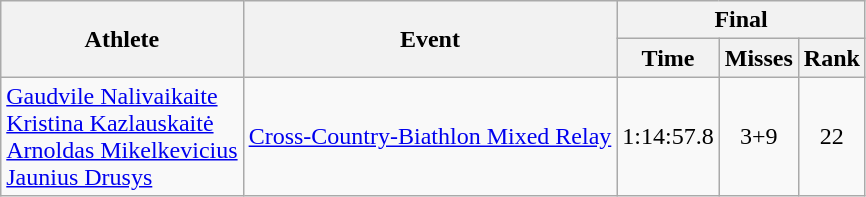<table class="wikitable">
<tr>
<th rowspan="2">Athlete</th>
<th rowspan="2">Event</th>
<th colspan="3">Final</th>
</tr>
<tr>
<th>Time</th>
<th>Misses</th>
<th>Rank</th>
</tr>
<tr>
<td><a href='#'>Gaudvile Nalivaikaite</a><br><a href='#'>Kristina Kazlauskaitė</a><br><a href='#'>Arnoldas Mikelkevicius</a><br><a href='#'>Jaunius Drusys</a></td>
<td><a href='#'>Cross-Country-Biathlon Mixed Relay</a></td>
<td align="center">1:14:57.8</td>
<td align="center">3+9</td>
<td align="center">22</td>
</tr>
</table>
